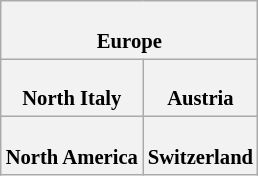<table class="wikitable plainrowheaders" style="background:#fff; font-size:86%; line-height:16px; border:grey solid 1px; border-collapse:collapse;">
<tr>
<th colspan="4"><br>Europe
</th>
</tr>
<tr>
<th colspan="2"><br>North Italy
</th>
<th colspan="2"><br>Austria
</th>
</tr>
<tr>
<th colspan="2"><br>North America
</th>
<th colspan="2"><br>Switzerland
</th>
</tr>
</table>
